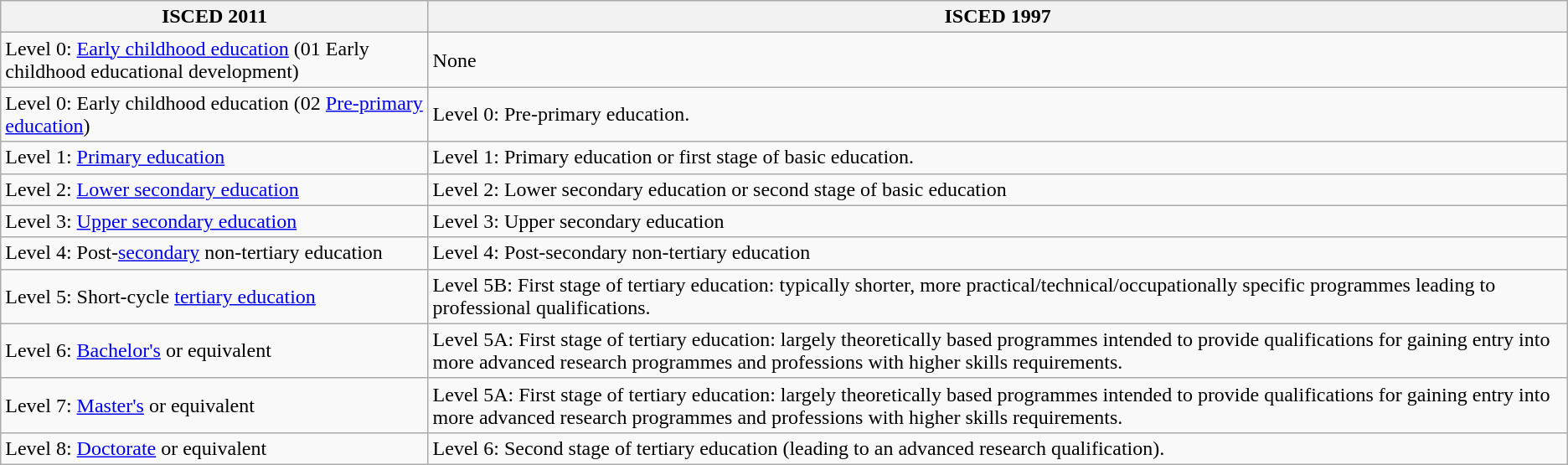<table class="wikitable">
<tr>
<th>ISCED 2011</th>
<th>ISCED 1997</th>
</tr>
<tr>
<td>Level 0: <a href='#'>Early childhood education</a> (01 Early childhood educational development)</td>
<td>None</td>
</tr>
<tr>
<td>Level 0: Early childhood education (02 <a href='#'>Pre-primary education</a>)</td>
<td>Level 0: Pre-primary education.</td>
</tr>
<tr>
<td>Level 1: <a href='#'>Primary education</a></td>
<td>Level 1: Primary education or first stage of basic education.</td>
</tr>
<tr>
<td>Level 2: <a href='#'>Lower secondary education</a></td>
<td>Level 2: Lower secondary education or second stage of basic education</td>
</tr>
<tr>
<td>Level 3: <a href='#'>Upper secondary education</a></td>
<td>Level 3: Upper secondary education</td>
</tr>
<tr>
<td>Level 4: Post-<a href='#'>secondary</a> non-tertiary education</td>
<td>Level 4: Post-secondary non-tertiary education</td>
</tr>
<tr>
<td>Level 5: Short-cycle <a href='#'>tertiary education</a></td>
<td>Level 5B: First stage of tertiary education: typically shorter, more practical/technical/occupationally specific programmes leading to professional qualifications.</td>
</tr>
<tr>
<td>Level 6: <a href='#'>Bachelor's</a> or equivalent</td>
<td>Level 5A: First stage of tertiary education: largely theoretically based programmes intended to provide qualifications for gaining entry into more advanced research programmes and professions with higher skills requirements.</td>
</tr>
<tr>
<td>Level 7: <a href='#'>Master's</a> or equivalent</td>
<td>Level 5A: First stage of tertiary education: largely theoretically based programmes intended to provide qualifications for gaining entry into more advanced research programmes and professions with higher skills requirements.</td>
</tr>
<tr>
<td>Level 8: <a href='#'>Doctorate</a> or equivalent</td>
<td>Level 6: Second stage of tertiary education (leading to an advanced research qualification).</td>
</tr>
</table>
